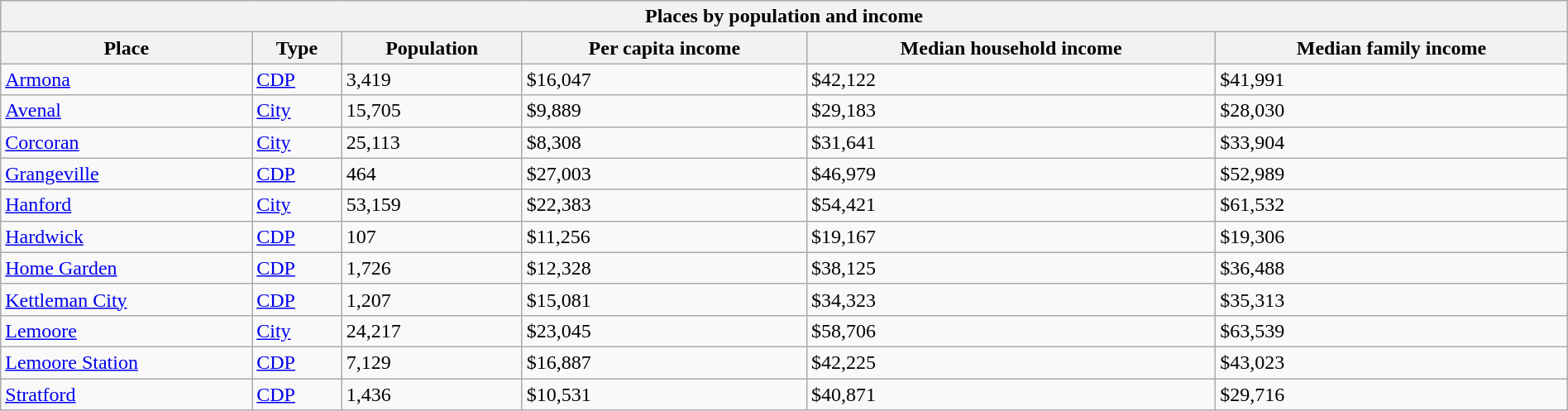<table class="wikitable collapsible collapsed sortable" style="width: 100%;">
<tr>
<th colspan="6">Places by population and income</th>
</tr>
<tr>
<th>Place</th>
<th>Type</th>
<th>Population</th>
<th data-sort-type="currency">Per capita income</th>
<th data-sort-type="currency">Median household income</th>
<th data-sort-type="currency">Median family income</th>
</tr>
<tr>
<td><a href='#'>Armona</a></td>
<td><a href='#'>CDP</a></td>
<td>3,419</td>
<td>$16,047</td>
<td>$42,122</td>
<td>$41,991</td>
</tr>
<tr>
<td><a href='#'>Avenal</a></td>
<td><a href='#'>City</a></td>
<td>15,705</td>
<td>$9,889</td>
<td>$29,183</td>
<td>$28,030</td>
</tr>
<tr>
<td><a href='#'>Corcoran</a></td>
<td><a href='#'>City</a></td>
<td>25,113</td>
<td>$8,308</td>
<td>$31,641</td>
<td>$33,904</td>
</tr>
<tr>
<td><a href='#'>Grangeville</a></td>
<td><a href='#'>CDP</a></td>
<td>464</td>
<td>$27,003</td>
<td>$46,979</td>
<td>$52,989</td>
</tr>
<tr>
<td><a href='#'>Hanford</a></td>
<td><a href='#'>City</a></td>
<td>53,159</td>
<td>$22,383</td>
<td>$54,421</td>
<td>$61,532</td>
</tr>
<tr>
<td><a href='#'>Hardwick</a></td>
<td><a href='#'>CDP</a></td>
<td>107</td>
<td>$11,256</td>
<td>$19,167</td>
<td>$19,306</td>
</tr>
<tr>
<td><a href='#'>Home Garden</a></td>
<td><a href='#'>CDP</a></td>
<td>1,726</td>
<td>$12,328</td>
<td>$38,125</td>
<td>$36,488</td>
</tr>
<tr>
<td><a href='#'>Kettleman City</a></td>
<td><a href='#'>CDP</a></td>
<td>1,207</td>
<td>$15,081</td>
<td>$34,323</td>
<td>$35,313</td>
</tr>
<tr>
<td><a href='#'>Lemoore</a></td>
<td><a href='#'>City</a></td>
<td>24,217</td>
<td>$23,045</td>
<td>$58,706</td>
<td>$63,539</td>
</tr>
<tr>
<td><a href='#'>Lemoore Station</a></td>
<td><a href='#'>CDP</a></td>
<td>7,129</td>
<td>$16,887</td>
<td>$42,225</td>
<td>$43,023</td>
</tr>
<tr>
<td><a href='#'>Stratford</a></td>
<td><a href='#'>CDP</a></td>
<td>1,436</td>
<td>$10,531</td>
<td>$40,871</td>
<td>$29,716</td>
</tr>
</table>
